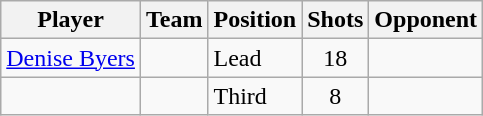<table class="wikitable">
<tr>
<th>Player</th>
<th>Team</th>
<th>Position</th>
<th>Shots</th>
<th>Opponent</th>
</tr>
<tr>
<td><a href='#'>Denise Byers</a></td>
<td></td>
<td>Lead</td>
<td style="text-align: center;">18</td>
<td></td>
</tr>
<tr>
<td></td>
<td></td>
<td>Third</td>
<td style="text-align: center;">8</td>
<td></td>
</tr>
</table>
